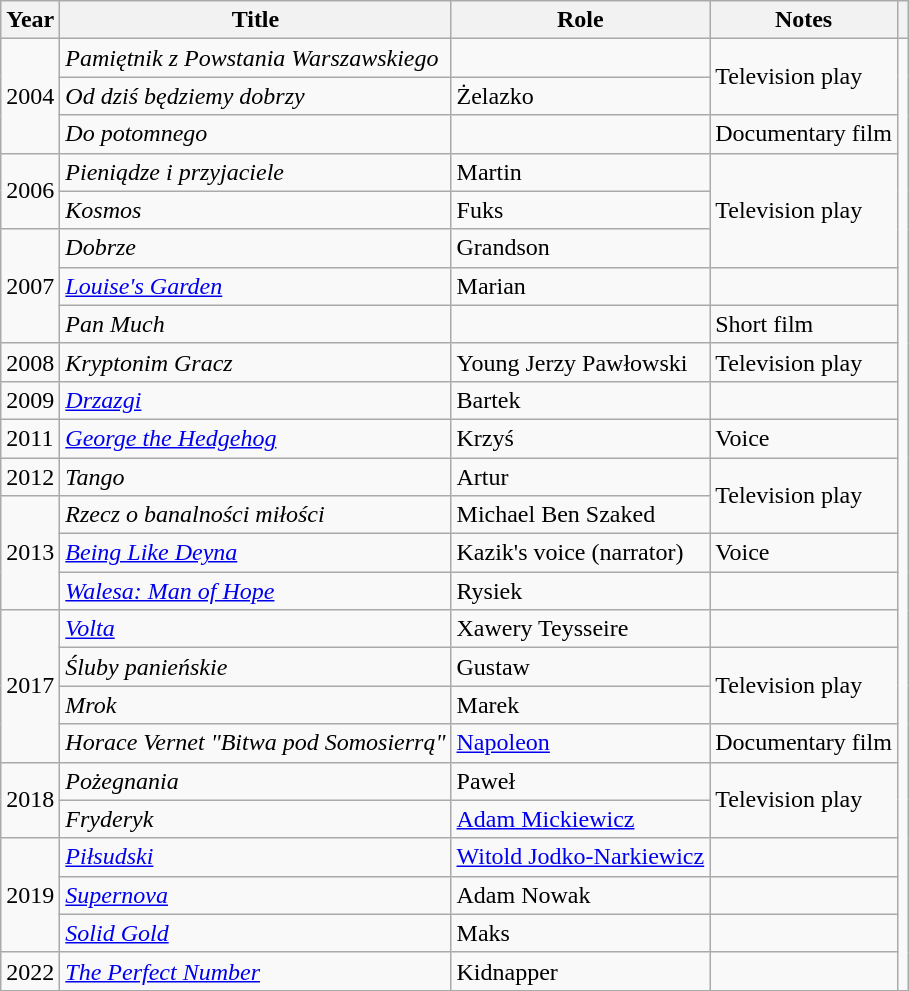<table class="wikitable plainrowheaders sortable">
<tr>
<th scope="col">Year</th>
<th scope="col">Title</th>
<th scope="col">Role</th>
<th scope="col" class="unsortable">Notes</th>
<th scope="col" class="unsortable"></th>
</tr>
<tr>
<td rowspan=3>2004</td>
<td><em>Pamiętnik z Powstania Warszawskiego</em></td>
<td></td>
<td rowspan=2>Television play</td>
<td rowspan=50></td>
</tr>
<tr>
<td><em>Od dziś będziemy dobrzy</em></td>
<td>Żelazko</td>
</tr>
<tr>
<td><em>Do potomnego</em></td>
<td></td>
<td>Documentary film</td>
</tr>
<tr>
<td rowspan=2>2006</td>
<td><em>Pieniądze i przyjaciele</em></td>
<td>Martin</td>
<td rowspan=3>Television play</td>
</tr>
<tr>
<td><em>Kosmos</em></td>
<td>Fuks</td>
</tr>
<tr>
<td rowspan=3>2007</td>
<td><em>Dobrze</em></td>
<td>Grandson</td>
</tr>
<tr>
<td><em><a href='#'>Louise's Garden</a></em></td>
<td>Marian</td>
<td></td>
</tr>
<tr>
<td><em>Pan Much</em></td>
<td></td>
<td>Short film</td>
</tr>
<tr>
<td>2008</td>
<td><em>Kryptonim Gracz</em></td>
<td>Young Jerzy Pawłowski</td>
<td>Television play</td>
</tr>
<tr>
<td>2009</td>
<td><em><a href='#'>Drzazgi</a></em></td>
<td>Bartek</td>
<td></td>
</tr>
<tr>
<td>2011</td>
<td><em><a href='#'>George the Hedgehog</a></em></td>
<td>Krzyś</td>
<td>Voice</td>
</tr>
<tr>
<td>2012</td>
<td><em>Tango</em></td>
<td>Artur</td>
<td rowspan=2>Television play</td>
</tr>
<tr>
<td rowspan=3>2013</td>
<td><em>Rzecz o banalności miłości</em></td>
<td>Michael Ben Szaked</td>
</tr>
<tr>
<td><em><a href='#'>Being Like Deyna</a></em></td>
<td>Kazik's voice (narrator)</td>
<td>Voice</td>
</tr>
<tr>
<td><em><a href='#'>Walesa: Man of Hope</a></em></td>
<td>Rysiek</td>
<td></td>
</tr>
<tr>
<td rowspan=4>2017</td>
<td><em><a href='#'>Volta</a></em></td>
<td>Xawery Teysseire</td>
<td></td>
</tr>
<tr>
<td><em>Śluby panieńskie</em></td>
<td>Gustaw</td>
<td rowspan=2>Television play</td>
</tr>
<tr>
<td><em>Mrok</em></td>
<td>Marek</td>
</tr>
<tr>
<td><em>Horace Vernet "Bitwa pod Somosierrą"</em></td>
<td><a href='#'>Napoleon</a></td>
<td>Documentary film</td>
</tr>
<tr>
<td rowspan=2>2018</td>
<td><em>Pożegnania</em></td>
<td>Paweł</td>
<td rowspan=2>Television play</td>
</tr>
<tr>
<td><em>Fryderyk</em></td>
<td><a href='#'>Adam Mickiewicz</a></td>
</tr>
<tr>
<td rowspan=3>2019</td>
<td><em><a href='#'>Piłsudski</a></em></td>
<td><a href='#'>Witold Jodko-Narkiewicz</a></td>
<td></td>
</tr>
<tr>
<td><em><a href='#'>Supernova</a></em></td>
<td>Adam Nowak</td>
<td></td>
</tr>
<tr>
<td><em><a href='#'>Solid Gold</a></em></td>
<td>Maks</td>
<td></td>
</tr>
<tr>
<td>2022</td>
<td><em><a href='#'>The Perfect Number</a></em></td>
<td>Kidnapper</td>
<td></td>
</tr>
<tr>
</tr>
</table>
